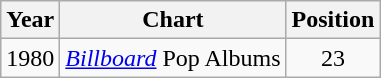<table class="wikitable">
<tr>
<th>Year</th>
<th>Chart</th>
<th>Position</th>
</tr>
<tr>
<td>1980</td>
<td><a href='#'><em>Billboard</em></a> Pop Albums</td>
<td align="center">23</td>
</tr>
</table>
